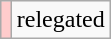<table class="wikitable" style="text-align:center;margin-left:1em;float:right">
<tr>
<td bgcolor=#FFCCCC></td>
<td>relegated</td>
</tr>
</table>
